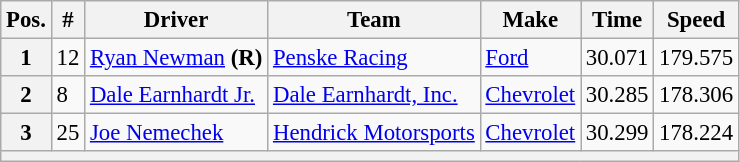<table class="wikitable" style="font-size:95%">
<tr>
<th>Pos.</th>
<th>#</th>
<th>Driver</th>
<th>Team</th>
<th>Make</th>
<th>Time</th>
<th>Speed</th>
</tr>
<tr>
<th>1</th>
<td>12</td>
<td><a href='#'>Ryan Newman</a> <strong>(R)</strong></td>
<td><a href='#'>Penske Racing</a></td>
<td><a href='#'>Ford</a></td>
<td>30.071</td>
<td>179.575</td>
</tr>
<tr>
<th>2</th>
<td>8</td>
<td><a href='#'>Dale Earnhardt Jr.</a></td>
<td><a href='#'>Dale Earnhardt, Inc.</a></td>
<td><a href='#'>Chevrolet</a></td>
<td>30.285</td>
<td>178.306</td>
</tr>
<tr>
<th>3</th>
<td>25</td>
<td><a href='#'>Joe Nemechek</a></td>
<td><a href='#'>Hendrick Motorsports</a></td>
<td><a href='#'>Chevrolet</a></td>
<td>30.299</td>
<td>178.224</td>
</tr>
<tr>
<th colspan="7"></th>
</tr>
</table>
